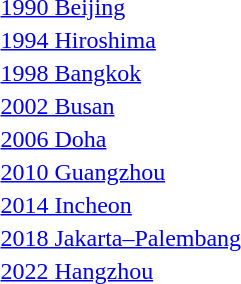<table>
<tr>
<td><a href='#'>1990 Beijing</a></td>
<td></td>
<td></td>
<td></td>
</tr>
<tr>
<td><a href='#'>1994 Hiroshima</a></td>
<td></td>
<td></td>
<td></td>
</tr>
<tr>
<td><a href='#'>1998 Bangkok</a></td>
<td></td>
<td></td>
<td></td>
</tr>
<tr>
<td><a href='#'>2002 Busan</a></td>
<td></td>
<td></td>
<td></td>
</tr>
<tr>
<td><a href='#'>2006 Doha</a></td>
<td></td>
<td></td>
<td></td>
</tr>
<tr>
<td><a href='#'>2010 Guangzhou</a></td>
<td></td>
<td></td>
<td></td>
</tr>
<tr>
<td><a href='#'>2014 Incheon</a></td>
<td></td>
<td></td>
<td></td>
</tr>
<tr>
<td><a href='#'>2018 Jakarta–Palembang</a></td>
<td></td>
<td></td>
<td></td>
</tr>
<tr>
<td><a href='#'>2022 Hangzhou</a></td>
<td></td>
<td></td>
<td></td>
</tr>
</table>
